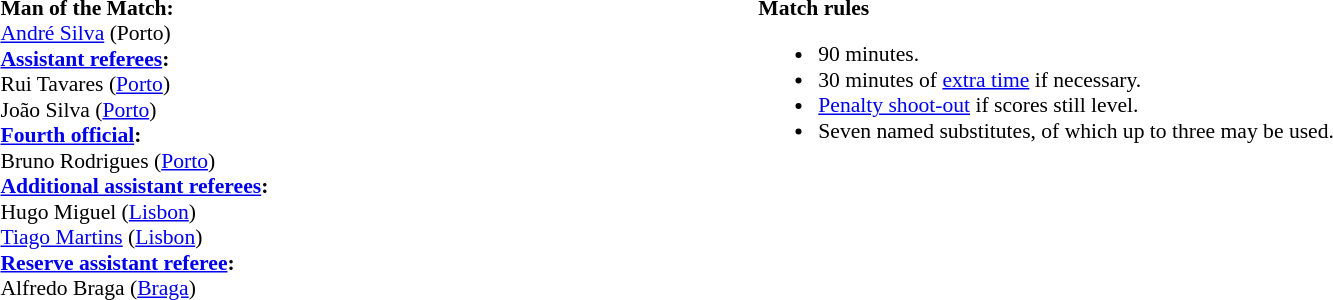<table width=100% style="font-size:90%">
<tr>
<td><br><strong>Man of the Match:</strong>
<br><a href='#'>André Silva</a> (Porto)<br><strong><a href='#'>Assistant referees</a>:</strong>
<br>Rui Tavares (<a href='#'>Porto</a>)
<br>João Silva (<a href='#'>Porto</a>)
<br><strong><a href='#'>Fourth official</a>:</strong>
<br>Bruno Rodrigues (<a href='#'>Porto</a>)
<br><strong><a href='#'>Additional assistant referees</a>:</strong>
<br>Hugo Miguel (<a href='#'>Lisbon</a>)
<br><a href='#'>Tiago Martins</a> (<a href='#'>Lisbon</a>)
<br><strong><a href='#'>Reserve assistant referee</a>:</strong>
<br>Alfredo Braga (<a href='#'>Braga</a>)</td>
<td style="width:60%; vertical-align:top;"><br><strong>Match rules</strong><ul><li>90 minutes.</li><li>30 minutes of <a href='#'>extra time</a> if necessary.</li><li><a href='#'>Penalty shoot-out</a> if scores still level.</li><li>Seven named substitutes, of which up to three may be used.</li></ul></td>
</tr>
</table>
